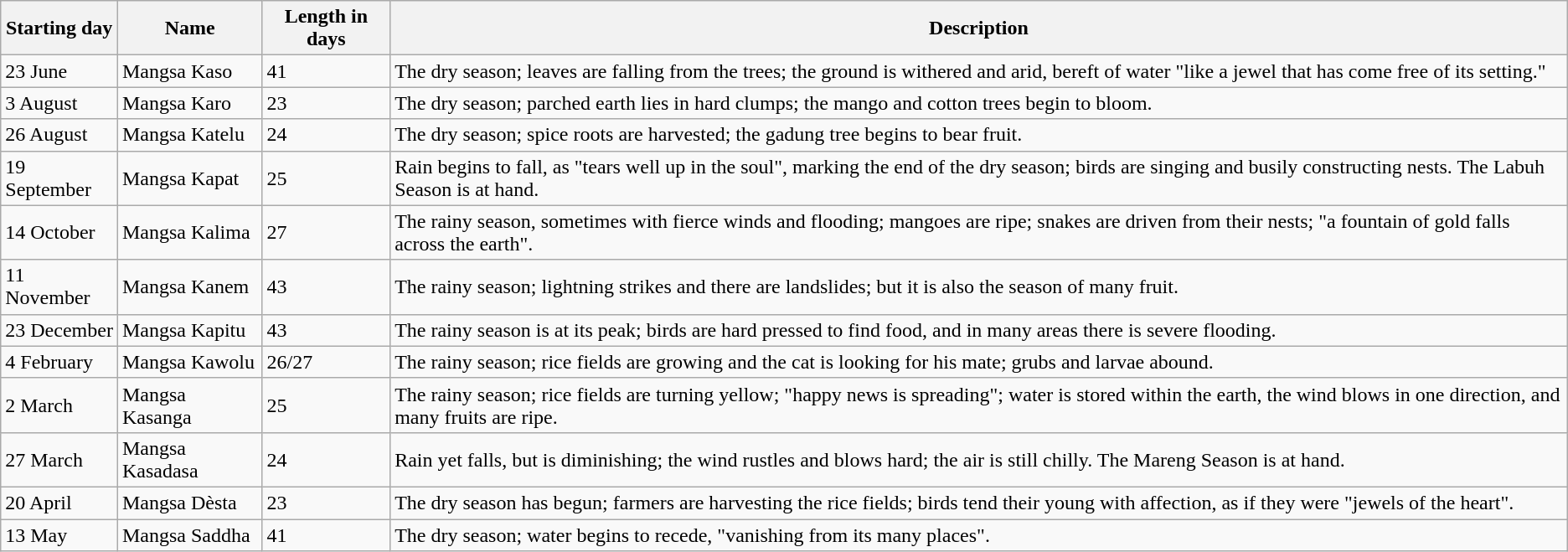<table class="wikitable">
<tr>
<th>Starting day</th>
<th>Name</th>
<th>Length in days</th>
<th>Description</th>
</tr>
<tr>
<td>23 June</td>
<td>Mangsa Kaso <br> </td>
<td>41</td>
<td>The dry season; leaves are falling from the trees; the ground is withered and arid, bereft of water "like a jewel that has come free of its setting."</td>
</tr>
<tr>
<td>3 August</td>
<td>Mangsa Karo <br> </td>
<td>23</td>
<td>The dry season; parched earth lies in hard clumps; the mango and cotton trees begin to bloom.</td>
</tr>
<tr>
<td>26 August</td>
<td>Mangsa Katelu <br> </td>
<td>24</td>
<td>The dry season; spice roots are harvested; the gadung tree begins to bear fruit.</td>
</tr>
<tr>
<td>19 September</td>
<td>Mangsa Kapat <br> </td>
<td>25</td>
<td>Rain begins to fall, as "tears well up in the soul", marking the end of the dry season; birds are singing and busily constructing nests. The Labuh Season is at hand.</td>
</tr>
<tr>
<td>14 October</td>
<td>Mangsa Kalima <br> </td>
<td>27</td>
<td>The rainy season, sometimes with fierce winds and flooding; mangoes are ripe; snakes are driven from their nests; "a fountain of gold falls across the earth".</td>
</tr>
<tr>
<td>11 November</td>
<td>Mangsa Kanem <br> </td>
<td>43</td>
<td>The rainy season; lightning strikes and there are landslides; but it is also the season of many fruit.</td>
</tr>
<tr>
<td>23 December</td>
<td>Mangsa Kapitu <br> </td>
<td>43</td>
<td>The rainy season is at its peak; birds are hard pressed to find food, and in many areas there is severe flooding.</td>
</tr>
<tr>
<td>4 February</td>
<td>Mangsa Kawolu <br> </td>
<td>26/27</td>
<td>The rainy season; rice fields are growing and the cat is looking for his mate; grubs and larvae abound.</td>
</tr>
<tr>
<td>2 March</td>
<td>Mangsa Kasanga <br> </td>
<td>25</td>
<td>The rainy season; rice fields are turning yellow; "happy news is spreading"; water is stored within the earth, the wind blows in one direction, and many fruits are ripe.</td>
</tr>
<tr>
<td>27 March</td>
<td>Mangsa Kasadasa <br> </td>
<td>24</td>
<td>Rain yet falls, but is diminishing; the wind rustles and blows hard; the air is still chilly. The Mareng Season is at hand.</td>
</tr>
<tr>
<td>20 April</td>
<td>Mangsa Dèsta <br> </td>
<td>23</td>
<td>The dry season has begun; farmers are harvesting the rice fields; birds tend their young with affection, as if they were "jewels of the heart".</td>
</tr>
<tr>
<td>13 May</td>
<td>Mangsa Saddha <br> </td>
<td>41</td>
<td>The dry season; water begins to recede, "vanishing from its many places".</td>
</tr>
</table>
